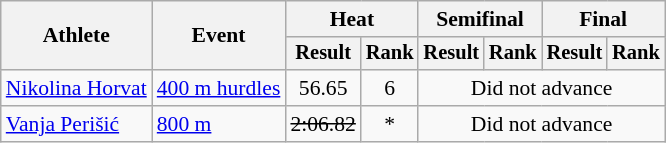<table class=wikitable style="font-size:90%">
<tr>
<th rowspan="2">Athlete</th>
<th rowspan="2">Event</th>
<th colspan="2">Heat</th>
<th colspan="2">Semifinal</th>
<th colspan="2">Final</th>
</tr>
<tr style="font-size:95%">
<th>Result</th>
<th>Rank</th>
<th>Result</th>
<th>Rank</th>
<th>Result</th>
<th>Rank</th>
</tr>
<tr align=center>
<td align=left><a href='#'>Nikolina Horvat</a></td>
<td align=left><a href='#'>400 m hurdles</a></td>
<td>56.65</td>
<td>6</td>
<td colspan=4>Did not advance</td>
</tr>
<tr align=center>
<td align=left><a href='#'>Vanja Perišić</a></td>
<td align=left><a href='#'>800 m</a></td>
<td><s>2:06.82</s></td>
<td>*</td>
<td colspan=4>Did not advance</td>
</tr>
</table>
